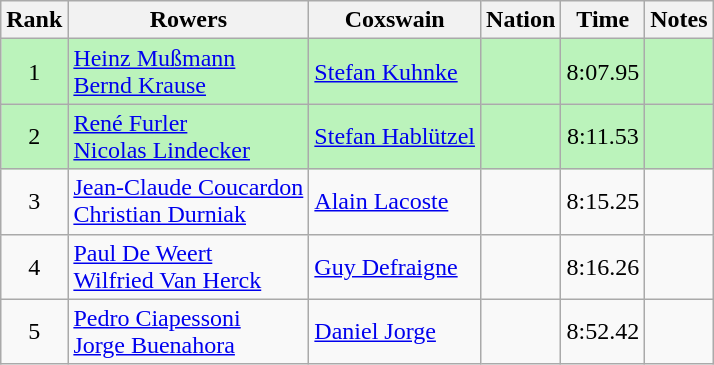<table class="wikitable sortable" style="text-align:center">
<tr>
<th>Rank</th>
<th>Rowers</th>
<th>Coxswain</th>
<th>Nation</th>
<th>Time</th>
<th>Notes</th>
</tr>
<tr bgcolor=bbf3bb>
<td>1</td>
<td align=left><a href='#'>Heinz Mußmann</a><br><a href='#'>Bernd Krause</a></td>
<td align=left><a href='#'>Stefan Kuhnke</a></td>
<td align=left></td>
<td>8:07.95</td>
<td></td>
</tr>
<tr bgcolor=bbf3bb>
<td>2</td>
<td align=left><a href='#'>René Furler</a><br><a href='#'>Nicolas Lindecker</a></td>
<td align=left><a href='#'>Stefan Hablützel</a></td>
<td align=left></td>
<td>8:11.53</td>
<td></td>
</tr>
<tr>
<td>3</td>
<td align=left><a href='#'>Jean-Claude Coucardon</a><br><a href='#'>Christian Durniak</a></td>
<td align=left><a href='#'>Alain Lacoste</a></td>
<td align=left></td>
<td>8:15.25</td>
<td></td>
</tr>
<tr>
<td>4</td>
<td align=left><a href='#'>Paul De Weert</a><br><a href='#'>Wilfried Van Herck</a></td>
<td align=left><a href='#'>Guy Defraigne</a></td>
<td align=left></td>
<td>8:16.26</td>
<td></td>
</tr>
<tr>
<td>5</td>
<td align=left><a href='#'>Pedro Ciapessoni</a><br><a href='#'>Jorge Buenahora</a></td>
<td align=left><a href='#'>Daniel Jorge</a></td>
<td align=left></td>
<td>8:52.42</td>
<td></td>
</tr>
</table>
